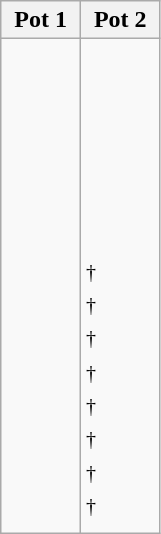<table class=wikitable>
<tr>
<th width=40% colspan=1>Pot 1</th>
<th width=40% colspan=1>Pot 2</th>
</tr>
<tr valign=top>
<td><br><br>
<br>
<br>
<br>
<br>
<br>
<br>
<br>
<br>
<br>
<br>
<br>
<br>
<br>
</td>
<td><br><br>
<br>
<br>
<br>
<br>
<br>
<br>
<sup>†</sup><br>
<sup>†</sup><br>
<sup>†</sup><br>
<sup>†</sup><br>
<sup>†</sup><br>
<sup>†</sup><br>
<sup>†</sup><br>
<sup>†</sup></td>
</tr>
</table>
